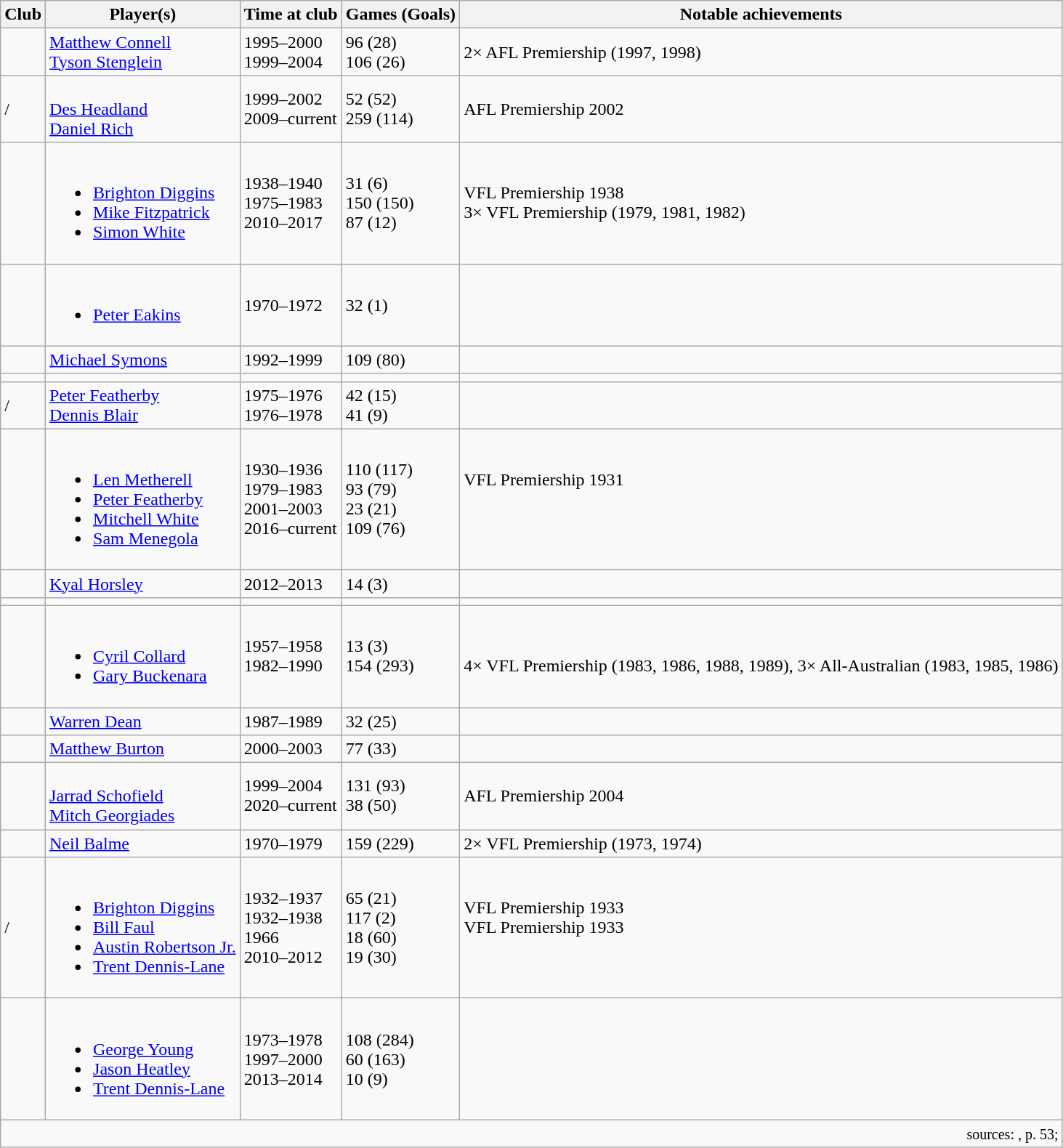<table class="wikitable">
<tr>
<th>Club</th>
<th>Player(s)</th>
<th>Time at club</th>
<th>Games (Goals)</th>
<th>Notable achievements</th>
</tr>
<tr>
<td></td>
<td><a href='#'>Matthew Connell</a><br><a href='#'>Tyson Stenglein</a></td>
<td>1995–2000<br>1999–2004</td>
<td>96 (28)<br>106 (26)</td>
<td>2× AFL Premiership (1997, 1998)<br></td>
</tr>
<tr>
<td>/</td>
<td><br><a href='#'>Des Headland</a><br> <a href='#'>Daniel Rich</a></td>
<td>1999–2002<br>2009–current</td>
<td>52 (52)<br>259 (114)</td>
<td>AFL Premiership 2002<br></td>
</tr>
<tr>
<td></td>
<td><br><ul><li><a href='#'>Brighton Diggins</a></li><li><a href='#'>Mike Fitzpatrick</a></li><li><a href='#'>Simon White</a></li></ul></td>
<td>1938–1940<br>1975–1983<br>2010–2017</td>
<td>31 (6)<br>150 (150)<br>87 (12)</td>
<td>VFL Premiership 1938<br>3× VFL Premiership (1979, 1981, 1982)<br></td>
</tr>
<tr>
<td></td>
<td><br><ul><li><a href='#'>Peter Eakins</a></li></ul></td>
<td>1970–1972</td>
<td>32 (1)</td>
<td></td>
</tr>
<tr>
<td></td>
<td><a href='#'>Michael Symons</a></td>
<td>1992–1999</td>
<td>109 (80)</td>
<td></td>
</tr>
<tr>
<td></td>
<td></td>
<td></td>
<td></td>
<td></td>
</tr>
<tr>
<td>/</td>
<td><a href='#'>Peter Featherby</a><br><a href='#'>Dennis Blair</a></td>
<td>1975–1976<br>1976–1978</td>
<td>42 (15)<br>41 (9)</td>
<td></td>
</tr>
<tr>
<td></td>
<td><br><ul><li><a href='#'>Len Metherell</a></li><li><a href='#'>Peter Featherby</a></li><li><a href='#'>Mitchell White</a></li><li><a href='#'>Sam Menegola</a></li></ul></td>
<td>1930–1936<br>1979–1983<br>2001–2003<br>2016–current</td>
<td>110 (117)<br>93 (79)<br>23 (21)<br>109 (76)</td>
<td>VFL Premiership 1931<br><br><br></td>
</tr>
<tr>
<td></td>
<td><a href='#'>Kyal Horsley</a></td>
<td>2012–2013</td>
<td>14 (3)</td>
<td></td>
</tr>
<tr>
<td></td>
<td></td>
<td></td>
<td></td>
<td></td>
</tr>
<tr>
<td></td>
<td><br><ul><li><a href='#'>Cyril Collard</a></li><li><a href='#'>Gary Buckenara</a></li></ul></td>
<td>1957–1958<br>1982–1990</td>
<td>13 (3)<br>154 (293)</td>
<td><br>4× VFL Premiership (1983, 1986, 1988, 1989), 3× All-Australian (1983, 1985, 1986)</td>
</tr>
<tr>
<td></td>
<td><a href='#'>Warren Dean</a></td>
<td>1987–1989</td>
<td>32 (25)</td>
<td></td>
</tr>
<tr>
<td></td>
<td><a href='#'>Matthew Burton</a></td>
<td>2000–2003</td>
<td>77 (33)</td>
<td></td>
</tr>
<tr>
<td></td>
<td><br><a href='#'>Jarrad Schofield</a><br> <a href='#'>Mitch Georgiades</a></td>
<td>1999–2004<br>2020–current</td>
<td>131 (93)<br>38 (50)</td>
<td>AFL Premiership 2004<br></td>
</tr>
<tr>
<td></td>
<td><a href='#'>Neil Balme</a></td>
<td>1970–1979</td>
<td>159 (229)</td>
<td>2× VFL Premiership (1973, 1974)</td>
</tr>
<tr>
<td>/</td>
<td><br><ul><li><a href='#'>Brighton Diggins</a></li><li><a href='#'>Bill Faul</a></li><li><a href='#'>Austin Robertson Jr.</a></li><li><a href='#'>Trent Dennis-Lane</a></li></ul></td>
<td>1932–1937<br>1932–1938<br>1966<br>2010–2012</td>
<td>65 (21)<br>117 (2)<br>18 (60)<br>19 (30)</td>
<td>VFL Premiership 1933<br>VFL Premiership 1933<br><br></td>
</tr>
<tr>
<td></td>
<td><br><ul><li><a href='#'>George Young</a></li><li><a href='#'>Jason Heatley</a></li><li><a href='#'>Trent Dennis-Lane</a></li></ul></td>
<td>1973–1978<br>1997–2000<br>2013–2014</td>
<td>108 (284)<br>60 (163)<br>10 (9)</td>
<td></td>
</tr>
<tr>
<td colspan=5 align="right"><small>sources: , p. 53; </small></td>
</tr>
</table>
